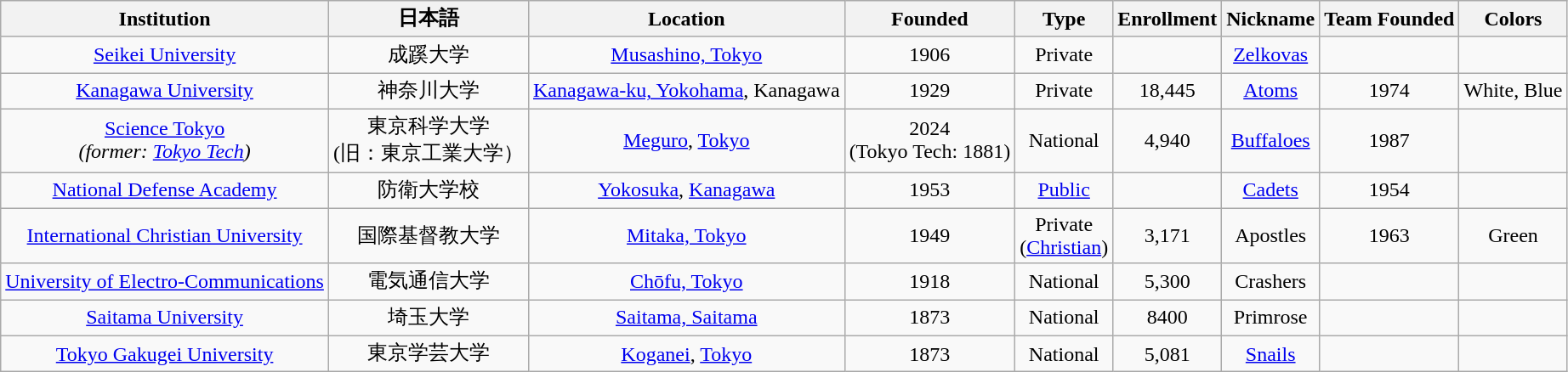<table class="wikitable sortable" style="text-align: center;">
<tr>
<th>Institution</th>
<th>日本語</th>
<th>Location</th>
<th>Founded</th>
<th>Type</th>
<th>Enrollment</th>
<th>Nickname</th>
<th>Team Founded</th>
<th>Colors</th>
</tr>
<tr>
<td><a href='#'>Seikei University</a></td>
<td>成蹊大学</td>
<td><a href='#'>Musashino, Tokyo</a></td>
<td>1906</td>
<td>Private</td>
<td></td>
<td><a href='#'>Zelkovas</a></td>
<td></td>
<td></td>
</tr>
<tr>
<td><a href='#'>Kanagawa University</a></td>
<td>神奈川大学</td>
<td><a href='#'>Kanagawa-ku, Yokohama</a>, Kanagawa</td>
<td>1929</td>
<td>Private</td>
<td>18,445</td>
<td><a href='#'>Atoms</a></td>
<td>1974</td>
<td>White, Blue</td>
</tr>
<tr>
<td><a href='#'>Science Tokyo</a><br><em>(former: <a href='#'>Tokyo Tech</a>)</em></td>
<td>東京科学大学<br>(旧：東京工業大学）</td>
<td><a href='#'>Meguro</a>, <a href='#'>Tokyo</a></td>
<td>2024<br>(Tokyo Tech: 1881)</td>
<td>National</td>
<td>4,940</td>
<td><a href='#'>Buffaloes</a></td>
<td>1987</td>
<td></td>
</tr>
<tr>
<td><a href='#'>National Defense Academy</a></td>
<td>防衛大学校</td>
<td><a href='#'>Yokosuka</a>, <a href='#'>Kanagawa</a></td>
<td>1953</td>
<td><a href='#'>Public</a></td>
<td></td>
<td><a href='#'>Cadets</a></td>
<td>1954</td>
<td></td>
</tr>
<tr>
<td><a href='#'>International Christian University</a></td>
<td>国際基督教大学</td>
<td><a href='#'>Mitaka, Tokyo</a></td>
<td>1949</td>
<td>Private<br>(<a href='#'>Christian</a>)</td>
<td>3,171</td>
<td>Apostles</td>
<td>1963</td>
<td>Green</td>
</tr>
<tr>
<td><a href='#'>University of Electro-Communications</a></td>
<td>電気通信大学</td>
<td><a href='#'>Chōfu, Tokyo</a></td>
<td>1918</td>
<td>National</td>
<td>5,300</td>
<td>Crashers</td>
<td></td>
<td></td>
</tr>
<tr>
<td><a href='#'>Saitama University</a></td>
<td>埼玉大学</td>
<td><a href='#'>Saitama, Saitama</a></td>
<td>1873</td>
<td>National</td>
<td>8400</td>
<td>Primrose</td>
<td></td>
<td></td>
</tr>
<tr>
<td><a href='#'>Tokyo Gakugei University</a></td>
<td>東京学芸大学</td>
<td><a href='#'>Koganei</a>, <a href='#'>Tokyo</a></td>
<td>1873</td>
<td>National</td>
<td>5,081</td>
<td><a href='#'>Snails</a></td>
<td></td>
<td></td>
</tr>
</table>
